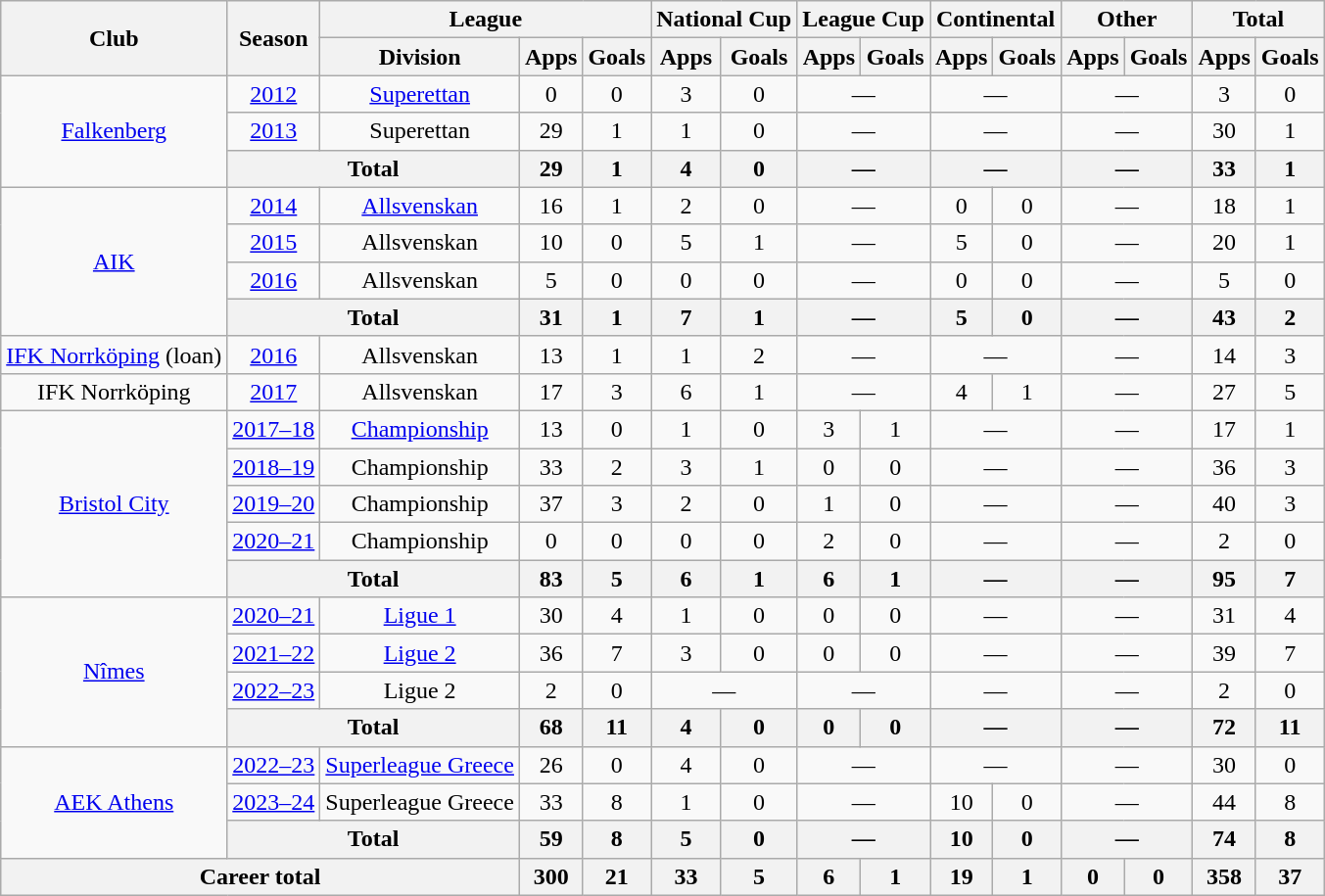<table class=wikitable style="text-align: center">
<tr>
<th rowspan="2">Club</th>
<th rowspan="2">Season</th>
<th colspan="3">League</th>
<th colspan="2">National Cup</th>
<th colspan="2">League Cup</th>
<th colspan="2">Continental</th>
<th colspan="2">Other</th>
<th colspan="2">Total</th>
</tr>
<tr>
<th>Division</th>
<th>Apps</th>
<th>Goals</th>
<th>Apps</th>
<th>Goals</th>
<th>Apps</th>
<th>Goals</th>
<th>Apps</th>
<th>Goals</th>
<th>Apps</th>
<th>Goals</th>
<th>Apps</th>
<th>Goals</th>
</tr>
<tr>
<td rowspan="3"><a href='#'>Falkenberg</a></td>
<td><a href='#'>2012</a></td>
<td><a href='#'>Superettan</a></td>
<td>0</td>
<td>0</td>
<td>3</td>
<td>0</td>
<td colspan="2">—</td>
<td colspan="2">—</td>
<td colspan="2">—</td>
<td>3</td>
<td>0</td>
</tr>
<tr>
<td><a href='#'>2013</a></td>
<td>Superettan</td>
<td>29</td>
<td>1</td>
<td>1</td>
<td>0</td>
<td colspan="2">—</td>
<td colspan="2">—</td>
<td colspan="2">—</td>
<td>30</td>
<td>1</td>
</tr>
<tr>
<th colspan="2">Total</th>
<th>29</th>
<th>1</th>
<th>4</th>
<th>0</th>
<th colspan="2">—</th>
<th colspan="2">—</th>
<th colspan="2">—</th>
<th>33</th>
<th>1</th>
</tr>
<tr>
<td rowspan="4"><a href='#'>AIK</a></td>
<td><a href='#'>2014</a></td>
<td><a href='#'>Allsvenskan</a></td>
<td>16</td>
<td>1</td>
<td>2</td>
<td>0</td>
<td colspan="2">—</td>
<td>0</td>
<td>0</td>
<td colspan="2">—</td>
<td>18</td>
<td>1</td>
</tr>
<tr>
<td><a href='#'>2015</a></td>
<td>Allsvenskan</td>
<td>10</td>
<td>0</td>
<td>5</td>
<td>1</td>
<td colspan="2">—</td>
<td>5</td>
<td>0</td>
<td colspan="2">—</td>
<td>20</td>
<td>1</td>
</tr>
<tr>
<td><a href='#'>2016</a></td>
<td>Allsvenskan</td>
<td>5</td>
<td>0</td>
<td>0</td>
<td>0</td>
<td colspan="2">—</td>
<td>0</td>
<td>0</td>
<td colspan="2">—</td>
<td>5</td>
<td>0</td>
</tr>
<tr>
<th colspan="2">Total</th>
<th>31</th>
<th>1</th>
<th>7</th>
<th>1</th>
<th colspan="2">—</th>
<th>5</th>
<th>0</th>
<th colspan="2">—</th>
<th>43</th>
<th>2</th>
</tr>
<tr>
<td><a href='#'>IFK Norrköping</a> (loan)</td>
<td><a href='#'>2016</a></td>
<td>Allsvenskan</td>
<td>13</td>
<td>1</td>
<td>1</td>
<td>2</td>
<td colspan="2">—</td>
<td colspan="2">—</td>
<td colspan="2">—</td>
<td>14</td>
<td>3</td>
</tr>
<tr>
<td>IFK Norrköping</td>
<td><a href='#'>2017</a></td>
<td>Allsvenskan</td>
<td>17</td>
<td>3</td>
<td>6</td>
<td>1</td>
<td colspan="2">—</td>
<td>4</td>
<td>1</td>
<td colspan="2">—</td>
<td>27</td>
<td>5</td>
</tr>
<tr>
<td rowspan="5"><a href='#'>Bristol City</a></td>
<td><a href='#'>2017–18</a></td>
<td><a href='#'>Championship</a></td>
<td>13</td>
<td>0</td>
<td>1</td>
<td>0</td>
<td>3</td>
<td>1</td>
<td colspan="2">—</td>
<td colspan="2">—</td>
<td>17</td>
<td>1</td>
</tr>
<tr>
<td><a href='#'>2018–19</a></td>
<td>Championship</td>
<td>33</td>
<td>2</td>
<td>3</td>
<td>1</td>
<td>0</td>
<td>0</td>
<td colspan="2">—</td>
<td colspan="2">—</td>
<td>36</td>
<td>3</td>
</tr>
<tr>
<td><a href='#'>2019–20</a></td>
<td>Championship</td>
<td>37</td>
<td>3</td>
<td>2</td>
<td>0</td>
<td>1</td>
<td>0</td>
<td colspan="2">—</td>
<td colspan="2">—</td>
<td>40</td>
<td>3</td>
</tr>
<tr>
<td><a href='#'>2020–21</a></td>
<td>Championship</td>
<td>0</td>
<td>0</td>
<td>0</td>
<td>0</td>
<td>2</td>
<td>0</td>
<td colspan="2">—</td>
<td colspan="2">—</td>
<td>2</td>
<td>0</td>
</tr>
<tr>
<th colspan="2">Total</th>
<th>83</th>
<th>5</th>
<th>6</th>
<th>1</th>
<th>6</th>
<th>1</th>
<th colspan="2">—</th>
<th colspan="2">—</th>
<th>95</th>
<th>7</th>
</tr>
<tr>
<td rowspan="4"><a href='#'>Nîmes</a></td>
<td><a href='#'>2020–21</a></td>
<td><a href='#'>Ligue 1</a></td>
<td>30</td>
<td>4</td>
<td>1</td>
<td>0</td>
<td>0</td>
<td>0</td>
<td colspan="2">—</td>
<td colspan="2">—</td>
<td>31</td>
<td>4</td>
</tr>
<tr>
<td><a href='#'>2021–22</a></td>
<td><a href='#'>Ligue 2</a></td>
<td>36</td>
<td>7</td>
<td>3</td>
<td>0</td>
<td>0</td>
<td>0</td>
<td colspan="2">—</td>
<td colspan="2">—</td>
<td>39</td>
<td>7</td>
</tr>
<tr>
<td><a href='#'>2022–23</a></td>
<td>Ligue 2</td>
<td>2</td>
<td>0</td>
<td colspan="2">—</td>
<td colspan="2">—</td>
<td colspan="2">—</td>
<td colspan="2">—</td>
<td>2</td>
<td>0</td>
</tr>
<tr>
<th colspan="2">Total</th>
<th>68</th>
<th>11</th>
<th>4</th>
<th>0</th>
<th>0</th>
<th>0</th>
<th colspan="2">—</th>
<th colspan="2">—</th>
<th>72</th>
<th>11</th>
</tr>
<tr>
<td rowspan="3"><a href='#'>AEK Athens</a></td>
<td><a href='#'>2022–23</a></td>
<td><a href='#'>Superleague Greece</a></td>
<td>26</td>
<td>0</td>
<td>4</td>
<td>0</td>
<td colspan="2">—</td>
<td colspan="2">—</td>
<td colspan="2">—</td>
<td>30</td>
<td>0</td>
</tr>
<tr>
<td><a href='#'>2023–24</a></td>
<td>Superleague Greece</td>
<td>33</td>
<td>8</td>
<td>1</td>
<td>0</td>
<td colspan="2">—</td>
<td>10</td>
<td>0</td>
<td colspan="2">—</td>
<td>44</td>
<td>8</td>
</tr>
<tr>
<th colspan="2">Total</th>
<th>59</th>
<th>8</th>
<th>5</th>
<th>0</th>
<th colspan="2">—</th>
<th>10</th>
<th>0</th>
<th colspan="2">—</th>
<th>74</th>
<th>8</th>
</tr>
<tr>
<th colspan="3">Career total</th>
<th>300</th>
<th>21</th>
<th>33</th>
<th>5</th>
<th>6</th>
<th>1</th>
<th>19</th>
<th>1</th>
<th>0</th>
<th>0</th>
<th>358</th>
<th>37</th>
</tr>
</table>
